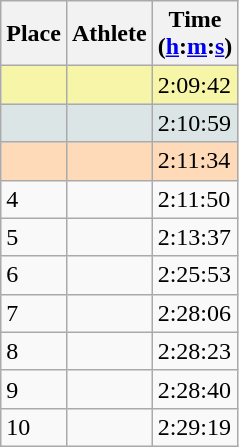<table class="wikitable sortable">
<tr>
<th scope="col">Place</th>
<th scope="col">Athlete</th>
<th scope="col">Time<br>(<a href='#'>h</a>:<a href='#'>m</a>:<a href='#'>s</a>)</th>
</tr>
<tr bgcolor="#F7F6A8">
<td></td>
<td></td>
<td>2:09:42</td>
</tr>
<tr bgcolor="#DCE5E5">
<td></td>
<td></td>
<td>2:10:59</td>
</tr>
<tr bgcolor="#FFDAB9">
<td></td>
<td></td>
<td>2:11:34</td>
</tr>
<tr>
<td>4</td>
<td></td>
<td>2:11:50</td>
</tr>
<tr>
<td>5</td>
<td></td>
<td>2:13:37</td>
</tr>
<tr>
<td>6</td>
<td></td>
<td>2:25:53</td>
</tr>
<tr>
<td>7</td>
<td></td>
<td>2:28:06 </td>
</tr>
<tr>
<td>8</td>
<td></td>
<td>2:28:23</td>
</tr>
<tr>
<td>9</td>
<td></td>
<td>2:28:40</td>
</tr>
<tr>
<td>10</td>
<td></td>
<td>2:29:19</td>
</tr>
</table>
